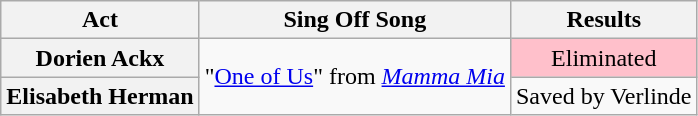<table class="wikitable plainrowheaders" style="text-align:center;">
<tr>
<th scope="col">Act</th>
<th scope="col">Sing Off Song</th>
<th scope="col">Results</th>
</tr>
<tr>
<th scope="row">Dorien Ackx</th>
<td rowspan="2">"<a href='#'>One of Us</a>" from <em><a href='#'>Mamma Mia</a></em></td>
<td style="background:pink;">Eliminated</td>
</tr>
<tr>
<th scope="row">Elisabeth Herman</th>
<td>Saved by Verlinde</td>
</tr>
</table>
